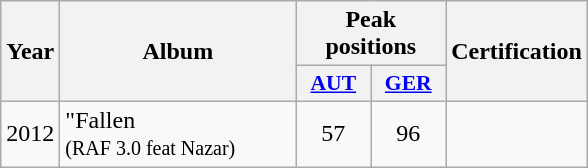<table class="wikitable">
<tr>
<th align="center" rowspan="2" width="10">Year</th>
<th align="center" rowspan="2" width="150">Album</th>
<th align="center" colspan="2" width="20">Peak positions</th>
<th align="center" rowspan="2" width="70">Certification</th>
</tr>
<tr>
<th scope="col" style="width:3em;font-size:90%;"><a href='#'>AUT</a><br></th>
<th scope="col" style="width:3em;font-size:90%;"><a href='#'>GER</a><br></th>
</tr>
<tr>
<td style="text-align:center;">2012</td>
<td>"Fallen<br><small>(RAF 3.0 feat Nazar)</small></td>
<td style="text-align:center;">57</td>
<td style="text-align:center;">96</td>
<td style="text-align:center;"></td>
</tr>
</table>
